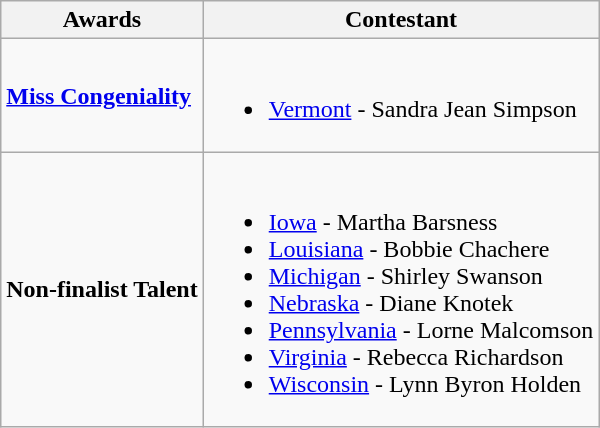<table class="wikitable">
<tr>
<th>Awards</th>
<th>Contestant</th>
</tr>
<tr>
<td><strong><a href='#'>Miss Congeniality</a></strong></td>
<td><br><ul><li> <a href='#'>Vermont</a> - Sandra Jean Simpson</li></ul></td>
</tr>
<tr>
<td><strong>Non-finalist Talent</strong></td>
<td><br><ul><li> <a href='#'>Iowa</a> - Martha Barsness</li><li> <a href='#'>Louisiana</a> - Bobbie Chachere</li><li> <a href='#'>Michigan</a> - Shirley Swanson</li><li> <a href='#'>Nebraska</a> - Diane Knotek</li><li> <a href='#'>Pennsylvania</a> - Lorne Malcomson</li><li> <a href='#'>Virginia</a> - Rebecca Richardson</li><li> <a href='#'>Wisconsin</a> - Lynn Byron Holden</li></ul></td>
</tr>
</table>
